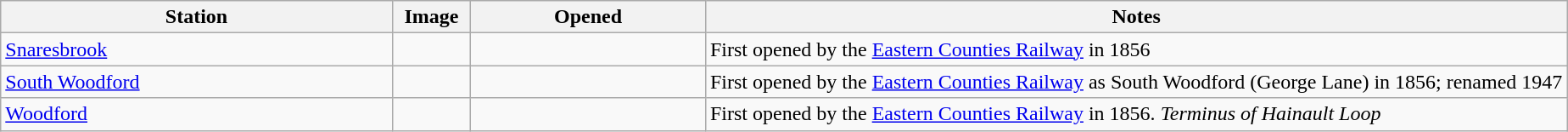<table class="wikitable sortable">
<tr>
<th style="width:25%">Station</th>
<th class="unsortable" style="width:5%">Image</th>
<th style="width:15%">Opened</th>
<th style="width:60%">Notes</th>
</tr>
<tr>
<td><a href='#'>Snaresbrook</a></td>
<td></td>
<td style="text-align:center"></td>
<td>First opened by the <a href='#'>Eastern Counties Railway</a> in 1856</td>
</tr>
<tr>
<td><a href='#'>South Woodford</a> </td>
<td></td>
<td style="text-align:center"></td>
<td>First opened by the <a href='#'>Eastern Counties Railway</a> as South Woodford (George Lane)  in 1856; renamed 1947</td>
</tr>
<tr>
<td><a href='#'>Woodford</a> </td>
<td></td>
<td style="text-align:center"></td>
<td>First opened by the <a href='#'>Eastern Counties Railway</a> in 1856. <em>Terminus of Hainault Loop</em></td>
</tr>
</table>
